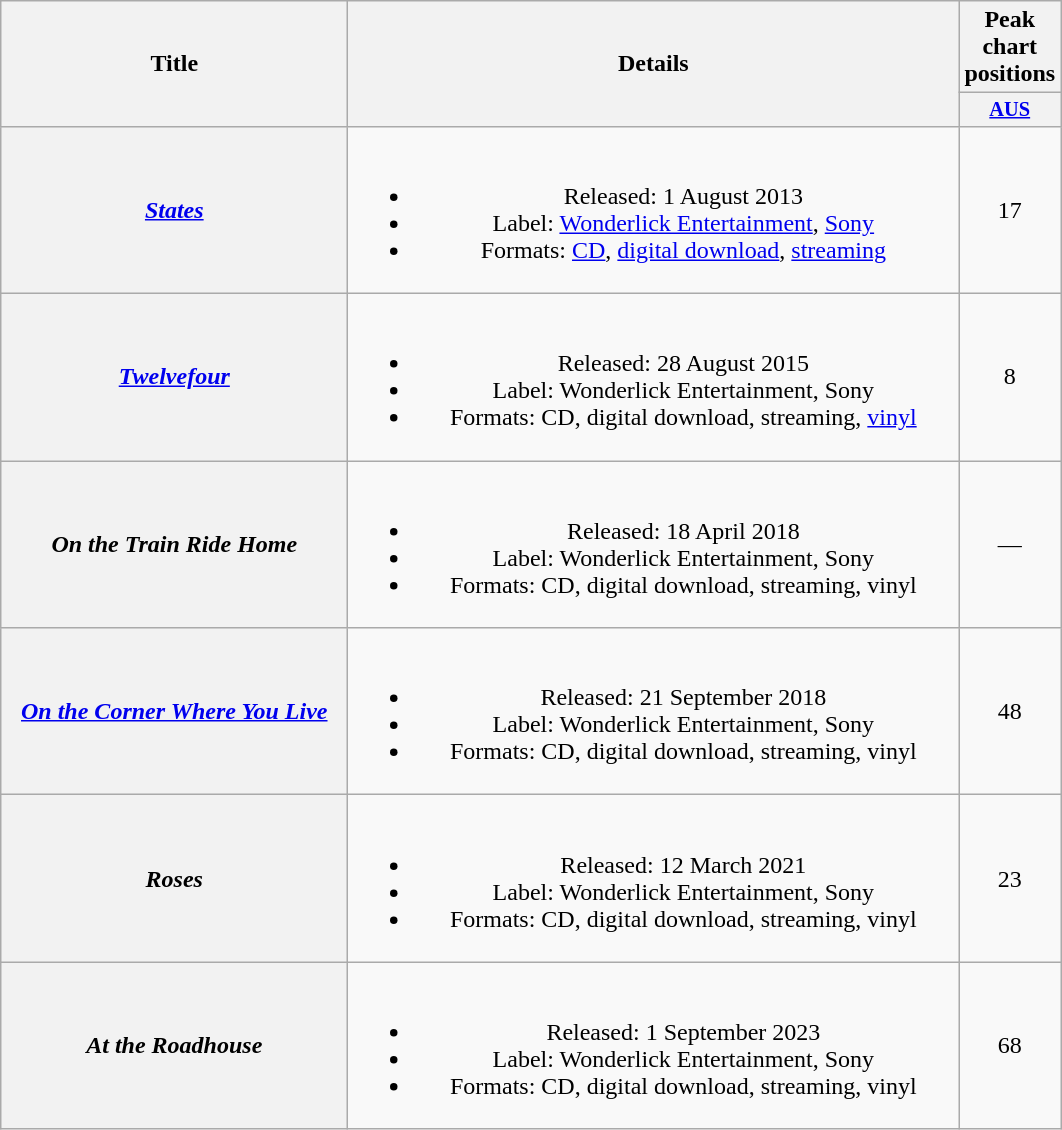<table class="wikitable plainrowheaders" style="text-align:center;">
<tr>
<th scope="col" rowspan="2" style="width:14em;">Title</th>
<th scope="col" rowspan="2" style="width:25em;">Details</th>
<th>Peak chart positions</th>
</tr>
<tr>
<th scope="col" style="width:3em;font-size:85%;"><a href='#'>AUS</a><br></th>
</tr>
<tr>
<th scope="row"><em><a href='#'>States</a></em></th>
<td><br><ul><li>Released: 1 August 2013</li><li>Label: <a href='#'>Wonderlick Entertainment</a>, <a href='#'>Sony</a></li><li>Formats: <a href='#'>CD</a>, <a href='#'>digital download</a>, <a href='#'>streaming</a></li></ul></td>
<td>17</td>
</tr>
<tr>
<th scope="row"><em><a href='#'>Twelvefour</a></em></th>
<td><br><ul><li>Released: 28 August 2015</li><li>Label: Wonderlick Entertainment, Sony</li><li>Formats: CD, digital download, streaming, <a href='#'>vinyl</a></li></ul></td>
<td>8</td>
</tr>
<tr>
<th scope="row"><em>On the Train Ride Home</em></th>
<td><br><ul><li>Released: 18 April 2018</li><li>Label: Wonderlick Entertainment, Sony</li><li>Formats: CD, digital download, streaming, vinyl</li></ul></td>
<td>—</td>
</tr>
<tr>
<th scope="row"><em><a href='#'>On the Corner Where You Live</a></em></th>
<td><br><ul><li>Released: 21 September 2018</li><li>Label: Wonderlick Entertainment, Sony</li><li>Formats: CD, digital download, streaming, vinyl</li></ul></td>
<td>48</td>
</tr>
<tr>
<th scope="row"><em>Roses</em></th>
<td><br><ul><li>Released: 12 March 2021</li><li>Label: Wonderlick Entertainment, Sony</li><li>Formats: CD, digital download, streaming, vinyl</li></ul></td>
<td>23</td>
</tr>
<tr>
<th scope="row"><em>At the Roadhouse</em></th>
<td><br><ul><li>Released: 1 September 2023</li><li>Label: Wonderlick Entertainment, Sony</li><li>Formats: CD, digital download, streaming, vinyl</li></ul></td>
<td>68</td>
</tr>
</table>
